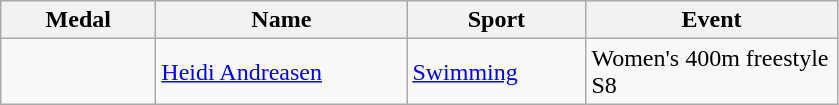<table class="wikitable">
<tr>
<th style="width:6em">Medal</th>
<th style="width:10em">Name</th>
<th style="width:7em">Sport</th>
<th style="width:10em">Event</th>
</tr>
<tr>
<td></td>
<td><a href='#'>Heidi Andreasen</a></td>
<td><a href='#'>Swimming</a></td>
<td>Women's 400m freestyle S8</td>
</tr>
</table>
